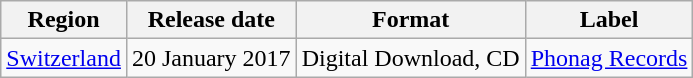<table class="wikitable">
<tr>
<th>Region</th>
<th>Release date</th>
<th>Format</th>
<th>Label</th>
</tr>
<tr>
<td><a href='#'>Switzerland</a></td>
<td>20 January 2017</td>
<td>Digital Download, CD</td>
<td><a href='#'>Phonag Records</a></td>
</tr>
</table>
